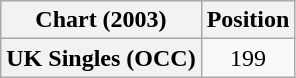<table class="wikitable plainrowheaders" style="text-align:center">
<tr>
<th scope="col">Chart (2003)</th>
<th scope="col">Position</th>
</tr>
<tr>
<th scope="row">UK Singles (OCC)</th>
<td>199</td>
</tr>
</table>
